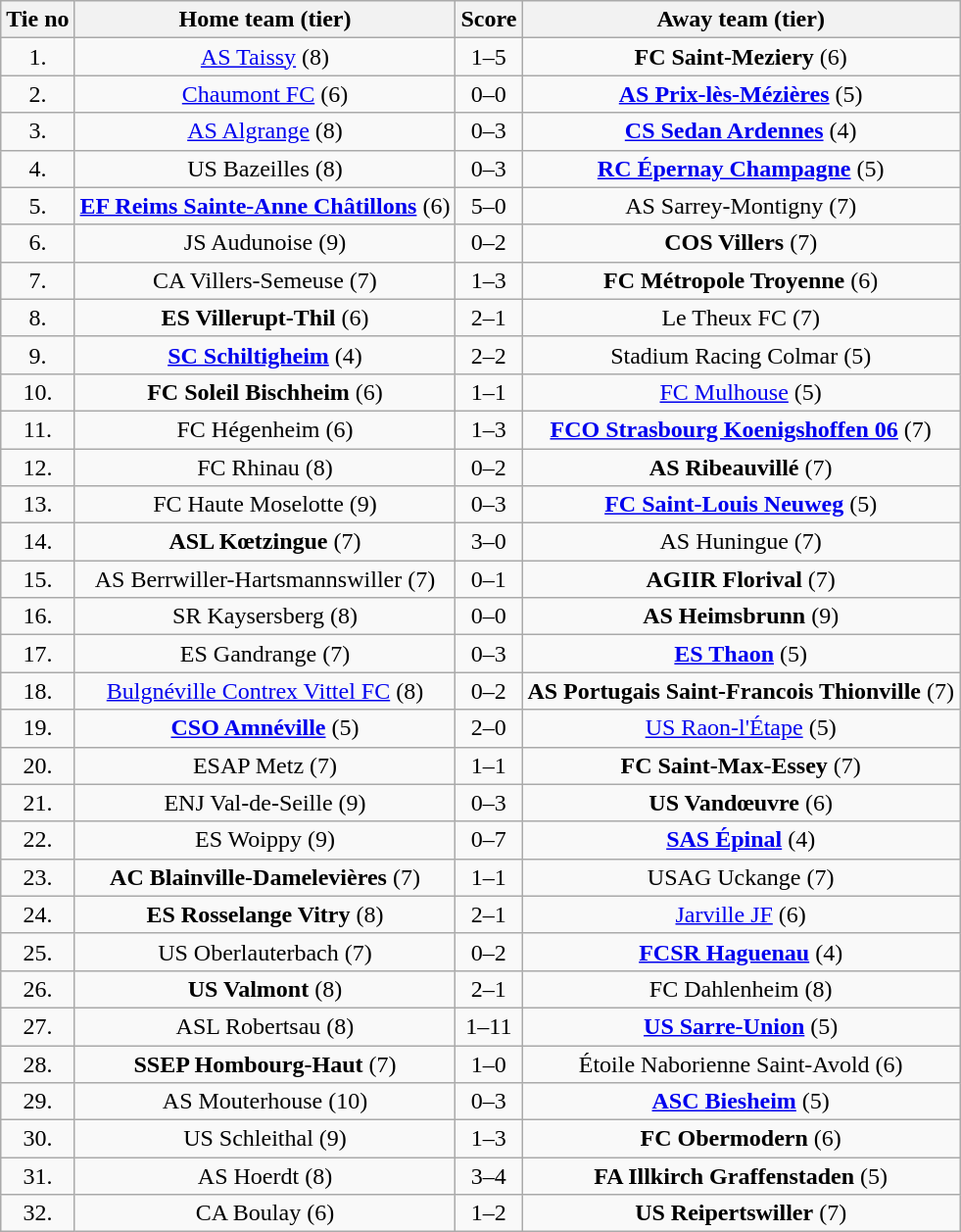<table class="wikitable" style="text-align: center">
<tr>
<th>Tie no</th>
<th>Home team (tier)</th>
<th>Score</th>
<th>Away team (tier)</th>
</tr>
<tr>
<td>1.</td>
<td><a href='#'>AS Taissy</a> (8)</td>
<td>1–5</td>
<td><strong>FC Saint-Meziery</strong> (6)</td>
</tr>
<tr>
<td>2.</td>
<td><a href='#'>Chaumont FC</a> (6)</td>
<td>0–0 </td>
<td><strong><a href='#'>AS Prix-lès-Mézières</a></strong> (5)</td>
</tr>
<tr>
<td>3.</td>
<td><a href='#'>AS Algrange</a> (8)</td>
<td>0–3</td>
<td><strong><a href='#'>CS Sedan Ardennes</a></strong> (4)</td>
</tr>
<tr>
<td>4.</td>
<td>US Bazeilles (8)</td>
<td>0–3</td>
<td><strong><a href='#'>RC Épernay Champagne</a></strong> (5)</td>
</tr>
<tr>
<td>5.</td>
<td><strong><a href='#'>EF Reims Sainte-Anne Châtillons</a></strong> (6)</td>
<td>5–0</td>
<td>AS Sarrey-Montigny (7)</td>
</tr>
<tr>
<td>6.</td>
<td>JS Audunoise (9)</td>
<td>0–2</td>
<td><strong>COS Villers</strong> (7)</td>
</tr>
<tr>
<td>7.</td>
<td>CA Villers-Semeuse (7)</td>
<td>1–3</td>
<td><strong>FC Métropole Troyenne</strong> (6)</td>
</tr>
<tr>
<td>8.</td>
<td><strong>ES Villerupt-Thil</strong> (6)</td>
<td>2–1</td>
<td>Le Theux FC (7)</td>
</tr>
<tr>
<td>9.</td>
<td><strong><a href='#'>SC Schiltigheim</a></strong> (4)</td>
<td>2–2 </td>
<td>Stadium Racing Colmar (5)</td>
</tr>
<tr>
<td>10.</td>
<td><strong>FC Soleil Bischheim</strong> (6)</td>
<td>1–1 </td>
<td><a href='#'>FC Mulhouse</a> (5)</td>
</tr>
<tr>
<td>11.</td>
<td>FC Hégenheim (6)</td>
<td>1–3</td>
<td><strong><a href='#'>FCO Strasbourg Koenigshoffen 06</a></strong> (7)</td>
</tr>
<tr>
<td>12.</td>
<td>FC Rhinau (8)</td>
<td>0–2</td>
<td><strong>AS Ribeauvillé</strong> (7)</td>
</tr>
<tr>
<td>13.</td>
<td>FC Haute Moselotte (9)</td>
<td>0–3</td>
<td><strong><a href='#'>FC Saint-Louis Neuweg</a></strong> (5)</td>
</tr>
<tr>
<td>14.</td>
<td><strong>ASL Kœtzingue</strong> (7)</td>
<td>3–0</td>
<td>AS Huningue (7)</td>
</tr>
<tr>
<td>15.</td>
<td>AS Berrwiller-Hartsmannswiller (7)</td>
<td>0–1</td>
<td><strong>AGIIR Florival</strong> (7)</td>
</tr>
<tr>
<td>16.</td>
<td>SR Kaysersberg (8)</td>
<td>0–0 </td>
<td><strong>AS Heimsbrunn</strong> (9)</td>
</tr>
<tr>
<td>17.</td>
<td>ES Gandrange (7)</td>
<td>0–3</td>
<td><strong><a href='#'>ES Thaon</a></strong> (5)</td>
</tr>
<tr>
<td>18.</td>
<td><a href='#'>Bulgnéville Contrex Vittel FC</a> (8)</td>
<td>0–2</td>
<td><strong>AS Portugais Saint-Francois Thionville</strong> (7)</td>
</tr>
<tr>
<td>19.</td>
<td><strong><a href='#'>CSO Amnéville</a></strong> (5)</td>
<td>2–0</td>
<td><a href='#'>US Raon-l'Étape</a> (5)</td>
</tr>
<tr>
<td>20.</td>
<td>ESAP Metz (7)</td>
<td>1–1 </td>
<td><strong>FC Saint-Max-Essey</strong> (7)</td>
</tr>
<tr>
<td>21.</td>
<td>ENJ Val-de-Seille (9)</td>
<td>0–3</td>
<td><strong>US Vandœuvre</strong> (6)</td>
</tr>
<tr>
<td>22.</td>
<td>ES Woippy (9)</td>
<td>0–7</td>
<td><strong><a href='#'>SAS Épinal</a></strong> (4)</td>
</tr>
<tr>
<td>23.</td>
<td><strong>AC Blainville-Damelevières</strong> (7)</td>
<td>1–1 </td>
<td>USAG Uckange (7)</td>
</tr>
<tr>
<td>24.</td>
<td><strong>ES Rosselange Vitry</strong> (8)</td>
<td>2–1</td>
<td><a href='#'>Jarville JF</a> (6)</td>
</tr>
<tr>
<td>25.</td>
<td>US Oberlauterbach (7)</td>
<td>0–2</td>
<td><strong><a href='#'>FCSR Haguenau</a></strong> (4)</td>
</tr>
<tr>
<td>26.</td>
<td><strong>US Valmont</strong> (8)</td>
<td>2–1</td>
<td>FC Dahlenheim (8)</td>
</tr>
<tr>
<td>27.</td>
<td>ASL Robertsau (8)</td>
<td>1–11</td>
<td><strong><a href='#'>US Sarre-Union</a></strong> (5)</td>
</tr>
<tr>
<td>28.</td>
<td><strong>SSEP Hombourg-Haut</strong> (7)</td>
<td>1–0</td>
<td>Étoile Naborienne Saint-Avold (6)</td>
</tr>
<tr>
<td>29.</td>
<td>AS Mouterhouse (10)</td>
<td>0–3</td>
<td><strong><a href='#'>ASC Biesheim</a></strong> (5)</td>
</tr>
<tr>
<td>30.</td>
<td>US Schleithal (9)</td>
<td>1–3</td>
<td><strong>FC Obermodern</strong> (6)</td>
</tr>
<tr>
<td>31.</td>
<td>AS Hoerdt (8)</td>
<td>3–4</td>
<td><strong>FA Illkirch Graffenstaden</strong> (5)</td>
</tr>
<tr>
<td>32.</td>
<td>CA Boulay (6)</td>
<td>1–2</td>
<td><strong>US Reipertswiller</strong> (7)</td>
</tr>
</table>
